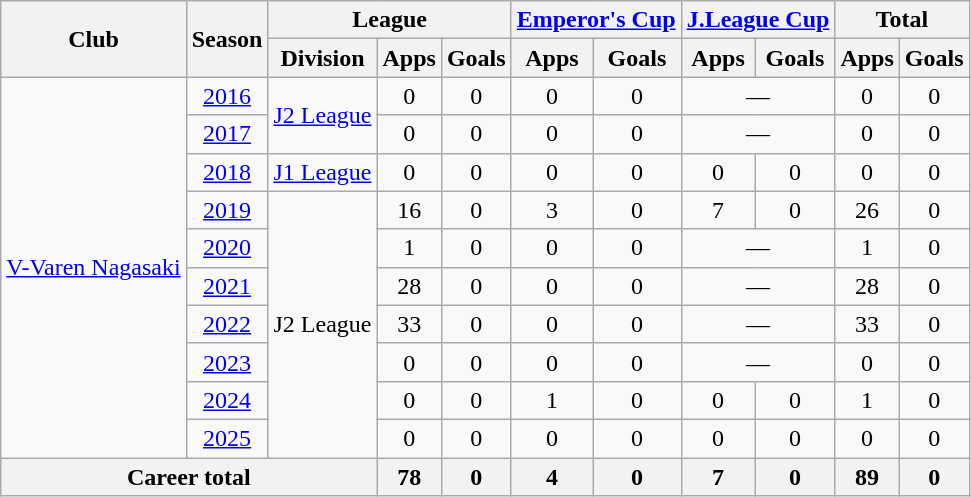<table class="wikitable" style="text-align: center;">
<tr>
<th rowspan="2">Club</th>
<th rowspan="2">Season</th>
<th colspan="3">League</th>
<th colspan="2"><a href='#'>Emperor's Cup</a></th>
<th colspan="2"><a href='#'>J.League Cup</a></th>
<th colspan="2">Total</th>
</tr>
<tr>
<th>Division</th>
<th>Apps</th>
<th>Goals</th>
<th>Apps</th>
<th>Goals</th>
<th>Apps</th>
<th>Goals</th>
<th>Apps</th>
<th>Goals</th>
</tr>
<tr>
<td rowspan="10"><a href='#'>V-Varen Nagasaki</a></td>
<td><a href='#'>2016</a></td>
<td rowspan="2"><a href='#'>J2 League</a></td>
<td>0</td>
<td>0</td>
<td>0</td>
<td>0</td>
<td colspan="2">—</td>
<td>0</td>
<td>0</td>
</tr>
<tr>
<td><a href='#'>2017</a></td>
<td>0</td>
<td>0</td>
<td>0</td>
<td>0</td>
<td colspan="2">—</td>
<td>0</td>
<td>0</td>
</tr>
<tr>
<td><a href='#'>2018</a></td>
<td><a href='#'>J1 League</a></td>
<td>0</td>
<td>0</td>
<td>0</td>
<td>0</td>
<td>0</td>
<td>0</td>
<td>0</td>
<td>0</td>
</tr>
<tr>
<td><a href='#'>2019</a></td>
<td rowspan="7">J2 League</td>
<td>16</td>
<td>0</td>
<td>3</td>
<td>0</td>
<td>7</td>
<td>0</td>
<td>26</td>
<td>0</td>
</tr>
<tr>
<td><a href='#'>2020</a></td>
<td>1</td>
<td>0</td>
<td>0</td>
<td>0</td>
<td colspan="2">—</td>
<td>1</td>
<td>0</td>
</tr>
<tr>
<td><a href='#'>2021</a></td>
<td>28</td>
<td>0</td>
<td>0</td>
<td>0</td>
<td colspan="2">—</td>
<td>28</td>
<td>0</td>
</tr>
<tr>
<td><a href='#'>2022</a></td>
<td>33</td>
<td>0</td>
<td>0</td>
<td>0</td>
<td colspan="2">—</td>
<td>33</td>
<td>0</td>
</tr>
<tr>
<td><a href='#'>2023</a></td>
<td>0</td>
<td>0</td>
<td>0</td>
<td>0</td>
<td colspan="2">—</td>
<td>0</td>
<td>0</td>
</tr>
<tr>
<td><a href='#'>2024</a></td>
<td>0</td>
<td>0</td>
<td>1</td>
<td>0</td>
<td>0</td>
<td>0</td>
<td>1</td>
<td>0</td>
</tr>
<tr>
<td><a href='#'>2025</a></td>
<td>0</td>
<td>0</td>
<td>0</td>
<td>0</td>
<td>0</td>
<td>0</td>
<td>0</td>
<td>0</td>
</tr>
<tr>
<th colspan="3">Career total</th>
<th>78</th>
<th>0</th>
<th>4</th>
<th>0</th>
<th>7</th>
<th>0</th>
<th>89</th>
<th>0</th>
</tr>
</table>
